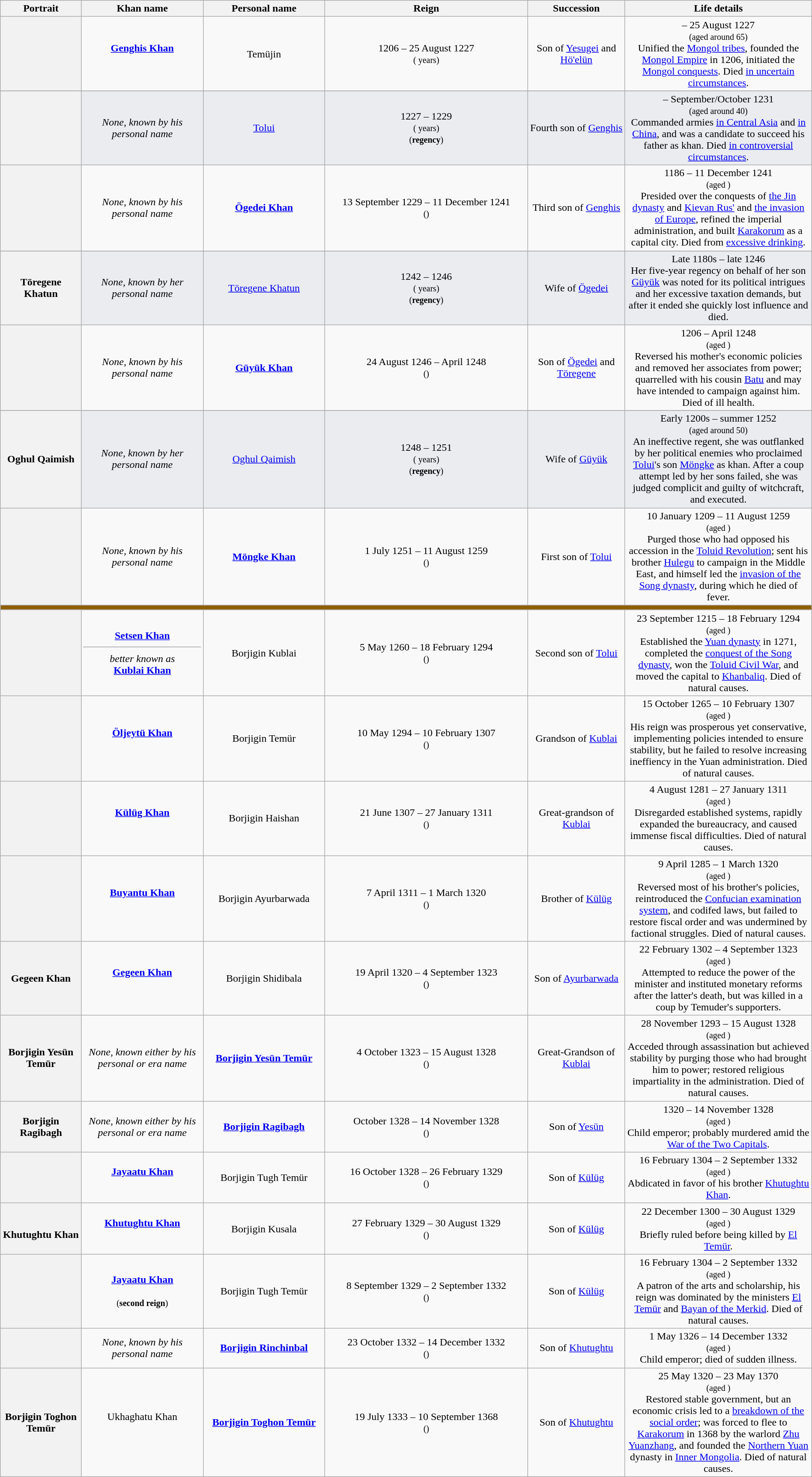<table class="wikitable plainrowheaders" style="text-align:center; width:100%;">
<tr>
<th scope="col" width="10%">Portrait</th>
<th scope="col" width="15%">Khan name</th>
<th scope="col" width="15%">Personal name</th>
<th scope="col" width="25%">Reign</th>
<th scope="col" width="12%">Succession</th>
<th scope="col" width="23%">Life details</th>
</tr>
<tr>
<th scope="row"></th>
<td><strong><a href='#'>Genghis Khan</a></strong><br><br><small></small></td>
<td>Temüjin<br></td>
<td>1206 – 25 August 1227<br><small>( years)</small></td>
<td>Son of <a href='#'>Yesugei</a> and <a href='#'>Hö'elün</a></td>
<td> – 25 August 1227<br><small>(aged around 65)</small><br>Unified the <a href='#'>Mongol tribes</a>, founded the <a href='#'>Mongol Empire</a> in 1206, initiated the <a href='#'>Mongol conquests</a>. Died <a href='#'>in uncertain circumstances</a>.</td>
</tr>
<tr>
</tr>
<tr style="background-color: #EAECF0">
<th scope="row"></th>
<td><em>None, known by his personal name</em><br><small></small></td>
<td><a href='#'>Tolui</a><br></td>
<td>1227 – 1229<br><small>( years)<br>(<strong>regency</strong>)</small></td>
<td>Fourth son of <a href='#'>Genghis</a></td>
<td> – September/October 1231<br><small>(aged around 40)</small><br>Commanded armies <a href='#'>in Central Asia</a> and <a href='#'>in China</a>, and was a candidate to succeed his father as khan. Died <a href='#'>in controversial circumstances</a>.</td>
</tr>
<tr>
<th scope="row"></th>
<td><em>None, known by his personal name</em><br><small></small></td>
<td><strong><a href='#'>Ögedei Khan</a></strong><br></td>
<td>13 September 1229 – 11 December 1241<br><small>()</small></td>
<td>Third son of <a href='#'>Genghis</a></td>
<td>1186 – 11 December 1241<br><small>(aged )</small><br>Presided over the conquests of <a href='#'>the Jin dynasty</a> and <a href='#'>Kievan Rus'</a>  and <a href='#'>the invasion of Europe</a>, refined the imperial administration, and built <a href='#'>Karakorum</a> as a capital city. Died from <a href='#'>excessive drinking</a>.</td>
</tr>
<tr>
</tr>
<tr style="background-color: #EAECF0">
<th scope="row"><span>Töregene Khatun</span></th>
<td><em>None, known by her personal name</em><br><small></small></td>
<td><a href='#'>Töregene Khatun</a><br></td>
<td>1242 – 1246<br><small>( years)<br>(<strong>regency</strong>)</small></td>
<td>Wife of <a href='#'>Ögedei</a></td>
<td>Late 1180s – late 1246<br>Her five-year regency on behalf of her son <a href='#'>Güyük</a> was noted for its political intrigues and her excessive taxation demands, but after it ended she quickly lost influence and died.</td>
</tr>
<tr>
<th scope="row"></th>
<td><em>None, known by his personal name</em><br><small></small></td>
<td><strong><a href='#'>Güyük Khan</a></strong><br></td>
<td>24 August 1246 – April 1248<br><small>()</small></td>
<td>Son of <a href='#'>Ögedei</a> and <a href='#'>Töregene</a></td>
<td>1206 – April 1248<br><small>(aged )</small><br>Reversed his mother's economic policies and removed her associates from power; quarrelled with his cousin <a href='#'>Batu</a> and may have intended to campaign against him. Died of ill health.</td>
</tr>
<tr>
</tr>
<tr style="background-color: #EAECF0">
<th scope="row"><span>Oghul Qaimish</span></th>
<td><em>None, known by her personal name</em></td>
<td><a href='#'>Oghul Qaimish</a><br></td>
<td>1248 – 1251<br><small>( years)<br>(<strong>regency</strong>)</small></td>
<td>Wife of <a href='#'>Güyük</a></td>
<td>Early 1200s – summer 1252<br><small>(aged around 50)</small><br>An ineffective regent, she was outflanked by her political enemies who proclaimed <a href='#'>Tolui</a>'s son <a href='#'>Möngke</a> as khan. After a coup attempt led by her sons failed, she was judged complicit and guilty of witchcraft, and executed.</td>
</tr>
<tr>
<th scope="row"></th>
<td><em>None, known by his personal name</em><br><small></small></td>
<td><strong><a href='#'>Möngke Khan</a></strong><br></td>
<td>1 July 1251 – 11 August 1259<br><small>()</small></td>
<td>First son of <a href='#'>Tolui</a></td>
<td>10 January 1209 – 11 August 1259<br><small>(aged )</small><br>Purged those who had opposed his accession in the <a href='#'>Toluid Revolution</a>; sent his brother <a href='#'>Hulegu</a> to campaign in the Middle East, and himself led the <a href='#'>invasion of the Song dynasty</a>, during which he died of fever.</td>
</tr>
<tr>
<td colspan="6" style="background-color: #8F5F00"></td>
</tr>
<tr>
<th scope="row"></th>
<td><strong><a href='#'>Setsen Khan</a></strong><br><hr><em>better known as</em><br><strong><a href='#'>Kublai Khan</a></strong><br><small></small></td>
<td>Borjigin Kublai<br></td>
<td>5 May 1260 – 18 February 1294<br><small>()</small><br><small></small></td>
<td>Second son of <a href='#'>Tolui</a></td>
<td>23 September 1215 – 18 February 1294<br><small>(aged )</small><br>Established the <a href='#'>Yuan dynasty</a> in 1271, completed the <a href='#'>conquest of the Song dynasty</a>, won the <a href='#'>Toluid Civil War</a>, and moved the capital to <a href='#'>Khanbaliq</a>. Died of natural causes.</td>
</tr>
<tr>
<th scope="row"></th>
<td><strong><a href='#'>Öljeytü Khan</a></strong><br><br><small></small></td>
<td>Borjigin Temür<br></td>
<td>10 May 1294 – 10 February 1307<br><small>()</small><br><small></small></td>
<td>Grandson of <a href='#'>Kublai</a></td>
<td>15 October 1265 – 10 February 1307<br><small>(aged )</small><br>His reign was prosperous yet conservative, implementing policies intended to ensure stability, but he failed to resolve increasing ineffiency in the Yuan administration. Died of natural causes.</td>
</tr>
<tr>
<th scope="row"></th>
<td><strong><a href='#'>Külüg Khan</a></strong><br><br><small></small></td>
<td>Borjigin Haishan<br></td>
<td>21 June 1307 – 27 January 1311<br><small>()</small><br><small></small></td>
<td>Great-grandson of <a href='#'>Kublai</a></td>
<td>4 August 1281 – 27 January 1311<br><small>(aged )</small><br>Disregarded established systems, rapidly expanded the bureaucracy, and caused immense fiscal difficulties. Died of natural causes.</td>
</tr>
<tr>
<th scope="row"></th>
<td><strong><a href='#'>Buyantu Khan</a></strong><br><br><small></small></td>
<td>Borjigin Ayurbarwada<br></td>
<td>7 April 1311 – 1 March 1320<br><small>()</small><br><small></small></td>
<td>Brother of <a href='#'>Külüg</a></td>
<td>9 April 1285 – 1 March 1320<br><small>(aged )</small><br>Reversed most of his brother's policies, reintroduced the <a href='#'>Confucian examination system</a>, and codifed laws, but failed to restore fiscal order and was undermined by factional struggles. Died of natural causes.</td>
</tr>
<tr>
<th scope="row"><span>Gegeen Khan</span></th>
<td><strong><a href='#'>Gegeen Khan</a></strong><br><br><small></small></td>
<td>Borjigin Shidibala<br></td>
<td>19 April 1320 – 4 September 1323<br><small>()</small><br><small></small></td>
<td>Son of <a href='#'>Ayurbarwada</a></td>
<td>22 February 1302 – 4 September 1323<br><small>(aged )</small><br>Attempted to reduce the power of the minister  and instituted monetary reforms after the latter's death, but was killed in a coup by Temuder's supporters.</td>
</tr>
<tr>
<th scope="row"><span>Borjigin Yesün Temür</span></th>
<td><em>None, known either by his personal or era name</em></td>
<td><strong><a href='#'>Borjigin Yesün Temür</a></strong><br></td>
<td>4 October 1323 – 15 August 1328<br><small>()</small><br><small></small></td>
<td>Great-Grandson of <a href='#'>Kublai</a></td>
<td>28 November 1293 – 15 August 1328<br><small>(aged )</small><br>Acceded through assassination but achieved stability by purging those who had brought him to power; restored religious impartiality in the administration. Died of natural causes.</td>
</tr>
<tr>
<th scope="row"><span>Borjigin Ragibagh</span></th>
<td><em>None, known either by his personal or era name</em></td>
<td><strong><a href='#'>Borjigin Ragibagh</a></strong><br></td>
<td>October 1328 – 14 November 1328<br><small>()</small><br><small></small></td>
<td>Son of <a href='#'>Yesün</a></td>
<td>1320 – 14 November 1328<br><small>(aged )</small><br>Child emperor; probably murdered amid the <a href='#'>War of the Two Capitals</a>.</td>
</tr>
<tr>
<th scope="row"></th>
<td><strong><a href='#'>Jayaatu Khan</a></strong><br><br><small></small></td>
<td>Borjigin Tugh Temür<br></td>
<td>16 October 1328 – 26 February 1329<br><small>()</small><br><small></small></td>
<td>Son of <a href='#'>Külüg</a></td>
<td>16 February 1304 – 2 September 1332<br><small>(aged )</small><br>Abdicated in favor of his brother <a href='#'>Khutughtu Khan</a>.</td>
</tr>
<tr>
<th scope="row"><br><span>Khutughtu Khan</span></th>
<td><strong><a href='#'>Khutughtu Khan</a></strong><br><br><small></small></td>
<td>Borjigin Kusala<br></td>
<td>27 February 1329 – 30 August 1329<br><small>()</small><br><small></small></td>
<td>Son of <a href='#'>Külüg</a></td>
<td>22 December 1300 – 30 August 1329<br><small>(aged )</small><br>Briefly ruled before being killed by <a href='#'>El Temür</a>.</td>
</tr>
<tr>
<th scope="row"></th>
<td><strong><a href='#'>Jayaatu Khan</a></strong><br><br><small>(<strong>second reign</strong>)</small></td>
<td>Borjigin Tugh Temür<br></td>
<td>8 September 1329 – 2 September 1332<br><small>()</small><br><small></small></td>
<td>Son of <a href='#'>Külüg</a></td>
<td>16 February 1304 – 2 September 1332<br><small>(aged )</small><br>A patron of the arts and scholarship, his reign was dominated by the ministers <a href='#'>El Temür</a> and <a href='#'>Bayan of the Merkid</a>. Died of natural causes.</td>
</tr>
<tr>
<th scope="row"></th>
<td><em>None, known by his personal name</em><br><small></small></td>
<td><strong><a href='#'>Borjigin Rinchinbal</a></strong><br></td>
<td>23 October 1332 – 14 December 1332<br><small>()</small><br><small></small></td>
<td>Son of <a href='#'>Khutughtu</a></td>
<td>1 May 1326 – 14 December 1332<br><small>(aged )</small><br>Child emperor; died of sudden illness.</td>
</tr>
<tr>
<th scope="row"><span>Borjigin Toghon Temür</span></th>
<td>Ukhaghatu Khan<br><br><small></small></td>
<td><strong><a href='#'>Borjigin Toghon Temür</a></strong><br></td>
<td>19 July 1333 – 10 September 1368<br><small>()</small><br><small></small></td>
<td>Son of <a href='#'>Khutughtu</a></td>
<td>25 May 1320 – 23 May 1370<br><small>(aged )</small><br>Restored stable government, but an economic crisis led to a <a href='#'>breakdown of the social order</a>; was forced to flee to <a href='#'>Karakorum</a> in 1368 by the warlord <a href='#'>Zhu Yuanzhang</a>, and founded the <a href='#'>Northern Yuan</a> dynasty in <a href='#'>Inner Mongolia</a>. Died of natural causes.</td>
</tr>
</table>
